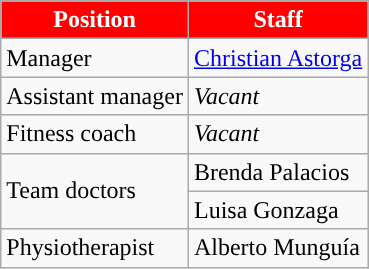<table class="wikitable">
<tr>
<th style=background-color:red;color:white>Position</th>
<th style=background-color:red;color:white>Staff</th>
</tr>
<tr>
<td>Manager</td>
<td> <a href='#'>Christian Astorga</a></td>
</tr>
<tr>
<td>Assistant manager</td>
<td><em>Vacant</em></td>
</tr>
<tr>
<td>Fitness coach</td>
<td><em>Vacant</em></td>
</tr>
<tr>
<td rowspan="2">Team doctors</td>
<td> Brenda Palacios</td>
</tr>
<tr>
<td> Luisa Gonzaga</td>
</tr>
<tr>
<td>Physiotherapist</td>
<td> Alberto Munguía</td>
</tr>
</table>
